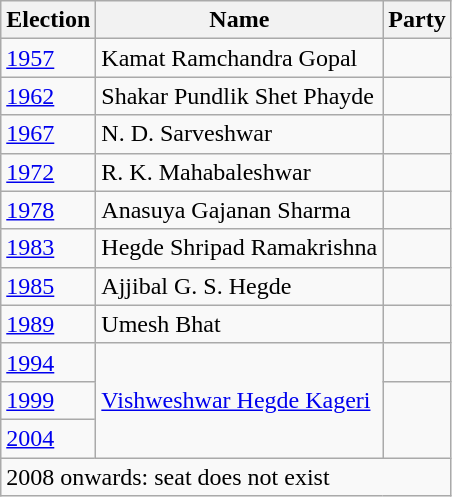<table class="wikitable">
<tr>
<th>Election</th>
<th>Name</th>
<th colspan="2">Party</th>
</tr>
<tr>
<td><a href='#'>1957</a></td>
<td>Kamat Ramchandra Gopal</td>
<td></td>
</tr>
<tr>
<td><a href='#'>1962</a></td>
<td>Shakar Pundlik Shet Phayde</td>
</tr>
<tr>
<td><a href='#'>1967</a></td>
<td>N. D. Sarveshwar</td>
<td></td>
</tr>
<tr>
<td><a href='#'>1972</a></td>
<td>R. K. Mahabaleshwar</td>
<td></td>
</tr>
<tr>
<td><a href='#'>1978</a></td>
<td>Anasuya Gajanan Sharma</td>
<td></td>
</tr>
<tr>
<td><a href='#'>1983</a></td>
<td>Hegde Shripad Ramakrishna</td>
<td></td>
</tr>
<tr>
<td><a href='#'>1985</a></td>
<td>Ajjibal G. S. Hegde</td>
<td></td>
</tr>
<tr>
<td><a href='#'>1989</a></td>
<td>Umesh Bhat</td>
<td></td>
</tr>
<tr>
<td><a href='#'>1994</a></td>
<td rowspan=3><a href='#'>Vishweshwar Hegde Kageri</a></td>
<td></td>
</tr>
<tr>
<td><a href='#'>1999</a></td>
</tr>
<tr>
<td><a href='#'>2004</a></td>
</tr>
<tr>
<td colspan="4">2008 onwards: seat does not exist</td>
</tr>
</table>
